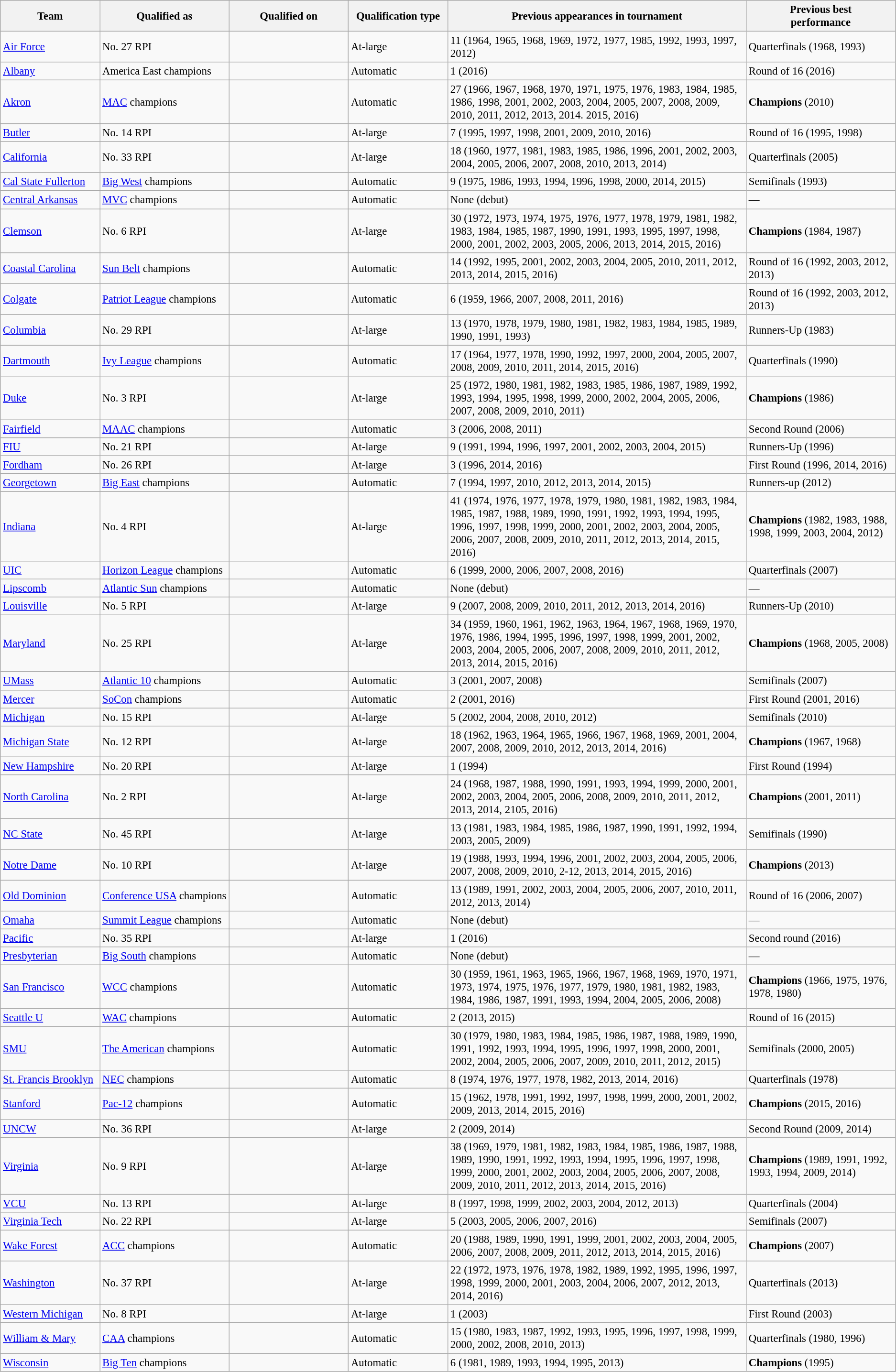<table class="wikitable sortable" style="font-size: 95%;">
<tr>
<th style="width:10%;">Team</th>
<th style="width:13%;">Qualified as</th>
<th style="width:12%;">Qualified on</th>
<th style="width:10%;">Qualification type</th>
<th style="width:30%; data-sort-type="number">Previous appearances in tournament</th>
<th style="width:15%;">Previous best<br>performance</th>
</tr>
<tr>
<td><a href='#'>Air Force</a></td>
<td>No. 27 RPI</td>
<td></td>
<td>At-large</td>
<td>11 (1964, 1965, 1968, 1969, 1972, 1977, 1985, 1992, 1993, 1997, 2012)</td>
<td>Quarterfinals (1968, 1993)</td>
</tr>
<tr>
<td><a href='#'>Albany</a></td>
<td>America East champions</td>
<td></td>
<td>Automatic</td>
<td>1 (2016)</td>
<td>Round of 16 (2016)</td>
</tr>
<tr>
<td><a href='#'>Akron</a></td>
<td><a href='#'>MAC</a> champions</td>
<td></td>
<td>Automatic</td>
<td>27 (1966, 1967, 1968, 1970, 1971, 1975, 1976, 1983, 1984, 1985, 1986, 1998, 2001, 2002, 2003, 2004, 2005, 2007, 2008, 2009, 2010, 2011, 2012, 2013, 2014. 2015, 2016)</td>
<td><strong>Champions</strong> (2010)</td>
</tr>
<tr>
<td><a href='#'>Butler</a></td>
<td>No. 14 RPI</td>
<td></td>
<td>At-large</td>
<td>7 (1995, 1997, 1998, 2001, 2009, 2010, 2016)</td>
<td>Round of 16 (1995, 1998)</td>
</tr>
<tr>
<td><a href='#'>California</a></td>
<td>No. 33 RPI</td>
<td></td>
<td>At-large</td>
<td>18 (1960, 1977, 1981, 1983, 1985, 1986, 1996, 2001, 2002, 2003, 2004, 2005, 2006, 2007, 2008, 2010, 2013, 2014)</td>
<td>Quarterfinals (2005)</td>
</tr>
<tr>
<td><a href='#'>Cal State Fullerton</a></td>
<td><a href='#'>Big West</a> champions</td>
<td></td>
<td>Automatic</td>
<td>9 (1975, 1986, 1993, 1994, 1996, 1998, 2000, 2014, 2015)</td>
<td>Semifinals (1993)</td>
</tr>
<tr>
<td><a href='#'>Central Arkansas</a></td>
<td><a href='#'>MVC</a> champions</td>
<td></td>
<td>Automatic</td>
<td>None (debut)</td>
<td>—</td>
</tr>
<tr>
<td><a href='#'>Clemson</a></td>
<td>No. 6 RPI</td>
<td></td>
<td>At-large</td>
<td>30 (1972, 1973, 1974, 1975, 1976, 1977, 1978, 1979, 1981, 1982, 1983, 1984, 1985, 1987, 1990, 1991, 1993, 1995, 1997, 1998, 2000, 2001, 2002, 2003, 2005, 2006, 2013, 2014, 2015, 2016)</td>
<td><strong>Champions</strong> (1984, 1987)</td>
</tr>
<tr>
<td><a href='#'>Coastal Carolina</a></td>
<td><a href='#'>Sun Belt</a> champions</td>
<td></td>
<td>Automatic</td>
<td>14 (1992, 1995, 2001, 2002, 2003, 2004, 2005, 2010, 2011, 2012, 2013, 2014, 2015, 2016)</td>
<td>Round of 16 (1992, 2003, 2012, 2013)</td>
</tr>
<tr>
<td><a href='#'>Colgate</a></td>
<td><a href='#'>Patriot League</a> champions</td>
<td></td>
<td>Automatic</td>
<td>6 (1959, 1966, 2007, 2008, 2011, 2016)</td>
<td>Round of 16 (1992, 2003, 2012, 2013)</td>
</tr>
<tr>
<td><a href='#'>Columbia</a></td>
<td>No. 29 RPI</td>
<td></td>
<td>At-large</td>
<td>13 (1970, 1978, 1979, 1980, 1981, 1982, 1983, 1984, 1985, 1989, 1990, 1991, 1993)</td>
<td>Runners-Up (1983)</td>
</tr>
<tr>
<td><a href='#'>Dartmouth</a></td>
<td><a href='#'>Ivy League</a> champions</td>
<td></td>
<td>Automatic</td>
<td>17 (1964, 1977, 1978, 1990, 1992, 1997, 2000, 2004, 2005, 2007, 2008, 2009, 2010, 2011, 2014, 2015, 2016)</td>
<td>Quarterfinals (1990)</td>
</tr>
<tr>
<td><a href='#'>Duke</a></td>
<td>No. 3 RPI</td>
<td></td>
<td>At-large</td>
<td>25 (1972, 1980, 1981, 1982, 1983, 1985, 1986, 1987, 1989, 1992, 1993, 1994, 1995, 1998, 1999, 2000, 2002, 2004, 2005, 2006, 2007, 2008, 2009, 2010, 2011)</td>
<td><strong>Champions</strong> (1986)</td>
</tr>
<tr>
<td><a href='#'>Fairfield</a></td>
<td><a href='#'>MAAC</a> champions</td>
<td></td>
<td>Automatic</td>
<td>3 (2006, 2008, 2011)</td>
<td>Second Round (2006)</td>
</tr>
<tr>
<td><a href='#'>FIU</a></td>
<td>No. 21 RPI</td>
<td></td>
<td>At-large</td>
<td>9 (1991, 1994, 1996, 1997, 2001, 2002, 2003, 2004, 2015)</td>
<td>Runners-Up (1996)</td>
</tr>
<tr>
<td><a href='#'>Fordham</a></td>
<td>No. 26 RPI</td>
<td></td>
<td>At-large</td>
<td>3 (1996, 2014, 2016)</td>
<td>First Round (1996, 2014, 2016)</td>
</tr>
<tr>
<td><a href='#'>Georgetown</a></td>
<td><a href='#'>Big East</a> champions</td>
<td></td>
<td>Automatic</td>
<td>7 (1994, 1997, 2010, 2012, 2013, 2014, 2015)</td>
<td>Runners-up (2012)</td>
</tr>
<tr>
<td><a href='#'>Indiana</a></td>
<td>No. 4 RPI</td>
<td></td>
<td>At-large</td>
<td>41 (1974, 1976, 1977, 1978, 1979, 1980, 1981, 1982, 1983, 1984, 1985, 1987, 1988, 1989, 1990, 1991, 1992, 1993, 1994, 1995, 1996, 1997, 1998, 1999, 2000, 2001, 2002, 2003, 2004, 2005, 2006, 2007, 2008, 2009, 2010, 2011, 2012, 2013, 2014, 2015, 2016)</td>
<td><strong>Champions</strong> (1982, 1983, 1988, 1998, 1999, 2003, 2004, 2012)</td>
</tr>
<tr>
<td><a href='#'>UIC</a></td>
<td><a href='#'>Horizon League</a> champions</td>
<td></td>
<td>Automatic</td>
<td>6 (1999, 2000, 2006, 2007, 2008, 2016)</td>
<td>Quarterfinals (2007)</td>
</tr>
<tr>
<td><a href='#'>Lipscomb</a></td>
<td><a href='#'>Atlantic Sun</a> champions</td>
<td></td>
<td>Automatic</td>
<td>None (debut)</td>
<td>—</td>
</tr>
<tr>
<td><a href='#'>Louisville</a></td>
<td>No. 5 RPI</td>
<td></td>
<td>At-large</td>
<td>9 (2007, 2008, 2009, 2010, 2011, 2012, 2013, 2014, 2016)</td>
<td>Runners-Up (2010)</td>
</tr>
<tr>
<td><a href='#'>Maryland</a></td>
<td>No. 25 RPI</td>
<td></td>
<td>At-large</td>
<td>34 (1959, 1960, 1961, 1962, 1963, 1964, 1967, 1968, 1969, 1970, 1976, 1986, 1994, 1995, 1996, 1997, 1998, 1999, 2001, 2002, 2003, 2004, 2005, 2006, 2007, 2008, 2009, 2010, 2011, 2012, 2013, 2014, 2015, 2016)</td>
<td><strong>Champions</strong> (1968, 2005, 2008)</td>
</tr>
<tr>
<td><a href='#'>UMass</a></td>
<td><a href='#'>Atlantic 10</a> champions</td>
<td></td>
<td>Automatic</td>
<td>3 (2001, 2007, 2008)</td>
<td>Semifinals (2007)</td>
</tr>
<tr>
<td><a href='#'>Mercer</a></td>
<td><a href='#'>SoCon</a> champions</td>
<td></td>
<td>Automatic</td>
<td>2 (2001, 2016)</td>
<td>First Round (2001, 2016)</td>
</tr>
<tr>
<td><a href='#'>Michigan</a></td>
<td>No. 15 RPI</td>
<td></td>
<td>At-large</td>
<td>5 (2002, 2004, 2008, 2010, 2012)</td>
<td>Semifinals (2010)</td>
</tr>
<tr>
<td><a href='#'>Michigan State</a></td>
<td>No. 12 RPI</td>
<td></td>
<td>At-large</td>
<td>18 (1962, 1963, 1964, 1965, 1966, 1967, 1968, 1969, 2001, 2004, 2007, 2008, 2009, 2010, 2012, 2013, 2014, 2016)</td>
<td><strong>Champions</strong> (1967, 1968)</td>
</tr>
<tr>
<td><a href='#'>New Hampshire</a></td>
<td>No. 20 RPI</td>
<td></td>
<td>At-large</td>
<td>1 (1994)</td>
<td>First Round (1994)</td>
</tr>
<tr>
<td><a href='#'>North Carolina</a></td>
<td>No. 2 RPI</td>
<td></td>
<td>At-large</td>
<td>24 (1968, 1987, 1988, 1990, 1991, 1993, 1994, 1999, 2000, 2001, 2002, 2003, 2004, 2005, 2006, 2008, 2009, 2010, 2011, 2012, 2013, 2014, 2105, 2016)</td>
<td><strong>Champions</strong> (2001, 2011)</td>
</tr>
<tr>
<td><a href='#'>NC State</a></td>
<td>No. 45 RPI</td>
<td></td>
<td>At-large</td>
<td>13 (1981, 1983, 1984, 1985, 1986, 1987, 1990, 1991, 1992, 1994, 2003, 2005, 2009)</td>
<td>Semifinals (1990)</td>
</tr>
<tr>
<td><a href='#'>Notre Dame</a></td>
<td>No. 10 RPI</td>
<td></td>
<td>At-large</td>
<td>19 (1988, 1993, 1994, 1996, 2001, 2002, 2003, 2004, 2005, 2006, 2007, 2008, 2009, 2010, 2-12, 2013, 2014, 2015, 2016)</td>
<td><strong>Champions</strong> (2013)</td>
</tr>
<tr>
<td><a href='#'>Old Dominion</a></td>
<td><a href='#'>Conference USA</a> champions</td>
<td></td>
<td>Automatic</td>
<td>13 (1989, 1991, 2002, 2003, 2004, 2005, 2006, 2007, 2010, 2011, 2012, 2013, 2014)</td>
<td>Round of 16 (2006, 2007)</td>
</tr>
<tr>
<td><a href='#'>Omaha</a></td>
<td><a href='#'>Summit League</a> champions</td>
<td></td>
<td>Automatic</td>
<td>None (debut)</td>
<td>—</td>
</tr>
<tr>
<td><a href='#'>Pacific</a></td>
<td>No. 35 RPI</td>
<td></td>
<td>At-large</td>
<td>1 (2016)</td>
<td>Second round (2016)</td>
</tr>
<tr>
<td><a href='#'>Presbyterian</a></td>
<td><a href='#'>Big South</a> champions</td>
<td></td>
<td>Automatic</td>
<td>None (debut)</td>
<td>—</td>
</tr>
<tr>
<td><a href='#'>San Francisco</a></td>
<td><a href='#'>WCC</a> champions</td>
<td></td>
<td>Automatic</td>
<td>30 (1959, 1961, 1963, 1965, 1966, 1967, 1968, 1969, 1970, 1971, 1973, 1974, 1975, 1976, 1977, 1979, 1980, 1981, 1982, 1983, 1984, 1986, 1987, 1991, 1993, 1994, 2004, 2005, 2006, 2008)</td>
<td><strong>Champions</strong> (1966, 1975, 1976, 1978, 1980)</td>
</tr>
<tr>
<td><a href='#'>Seattle U</a></td>
<td><a href='#'>WAC</a> champions</td>
<td></td>
<td>Automatic</td>
<td>2 (2013, 2015)</td>
<td>Round of 16 (2015)</td>
</tr>
<tr>
<td><a href='#'>SMU</a></td>
<td><a href='#'>The American</a> champions</td>
<td></td>
<td>Automatic</td>
<td>30 (1979, 1980, 1983, 1984, 1985, 1986, 1987, 1988, 1989, 1990, 1991, 1992, 1993, 1994, 1995, 1996, 1997, 1998, 2000, 2001, 2002, 2004, 2005, 2006, 2007, 2009, 2010, 2011, 2012, 2015)</td>
<td>Semifinals (2000, 2005)</td>
</tr>
<tr>
<td><a href='#'>St. Francis Brooklyn</a></td>
<td><a href='#'>NEC</a> champions</td>
<td></td>
<td>Automatic</td>
<td>8 (1974, 1976, 1977, 1978, 1982, 2013, 2014, 2016)</td>
<td>Quarterfinals (1978)</td>
</tr>
<tr>
<td><a href='#'>Stanford</a></td>
<td><a href='#'>Pac-12</a> champions</td>
<td></td>
<td>Automatic</td>
<td>15 (1962, 1978, 1991, 1992, 1997, 1998, 1999, 2000, 2001, 2002, 2009, 2013, 2014, 2015, 2016)</td>
<td><strong>Champions</strong> (2015, 2016)</td>
</tr>
<tr>
<td><a href='#'>UNCW</a></td>
<td>No. 36 RPI</td>
<td></td>
<td>At-large</td>
<td>2 (2009, 2014)</td>
<td>Second Round (2009, 2014)</td>
</tr>
<tr>
<td><a href='#'>Virginia</a></td>
<td>No. 9 RPI</td>
<td></td>
<td>At-large</td>
<td>38 (1969, 1979, 1981, 1982, 1983, 1984, 1985, 1986, 1987, 1988, 1989, 1990, 1991, 1992, 1993, 1994, 1995, 1996, 1997, 1998, 1999, 2000, 2001, 2002, 2003, 2004, 2005, 2006, 2007, 2008, 2009, 2010, 2011, 2012, 2013, 2014, 2015, 2016)</td>
<td><strong>Champions</strong> (1989, 1991, 1992, 1993, 1994, 2009, 2014)</td>
</tr>
<tr>
<td><a href='#'>VCU</a></td>
<td>No. 13 RPI</td>
<td></td>
<td>At-large</td>
<td>8 (1997, 1998, 1999, 2002, 2003, 2004, 2012, 2013)</td>
<td>Quarterfinals (2004)</td>
</tr>
<tr>
<td><a href='#'>Virginia Tech</a></td>
<td>No. 22 RPI</td>
<td></td>
<td>At-large</td>
<td>5 (2003, 2005, 2006, 2007, 2016)</td>
<td>Semifinals (2007)</td>
</tr>
<tr>
<td><a href='#'>Wake Forest</a></td>
<td><a href='#'>ACC</a> champions</td>
<td></td>
<td>Automatic</td>
<td>20 (1988, 1989, 1990, 1991, 1999, 2001, 2002, 2003, 2004, 2005, 2006, 2007, 2008, 2009, 2011, 2012, 2013, 2014, 2015, 2016)</td>
<td><strong>Champions</strong> (2007)</td>
</tr>
<tr>
<td><a href='#'>Washington</a></td>
<td>No. 37 RPI</td>
<td></td>
<td>At-large</td>
<td>22 (1972, 1973, 1976, 1978, 1982, 1989, 1992, 1995, 1996, 1997, 1998, 1999, 2000, 2001, 2003, 2004, 2006, 2007, 2012, 2013, 2014, 2016)</td>
<td>Quarterfinals (2013)</td>
</tr>
<tr>
<td><a href='#'>Western Michigan</a></td>
<td>No. 8 RPI</td>
<td></td>
<td>At-large</td>
<td>1 (2003)</td>
<td>First Round (2003)</td>
</tr>
<tr>
<td><a href='#'>William & Mary</a></td>
<td><a href='#'>CAA</a> champions</td>
<td></td>
<td>Automatic</td>
<td>15 (1980, 1983, 1987, 1992, 1993, 1995, 1996, 1997, 1998, 1999, 2000, 2002, 2008, 2010, 2013)</td>
<td>Quarterfinals (1980, 1996)</td>
</tr>
<tr>
<td><a href='#'>Wisconsin</a></td>
<td><a href='#'>Big Ten</a> champions</td>
<td></td>
<td>Automatic</td>
<td>6 (1981, 1989, 1993, 1994, 1995, 2013)</td>
<td><strong>Champions</strong> (1995)</td>
</tr>
</table>
